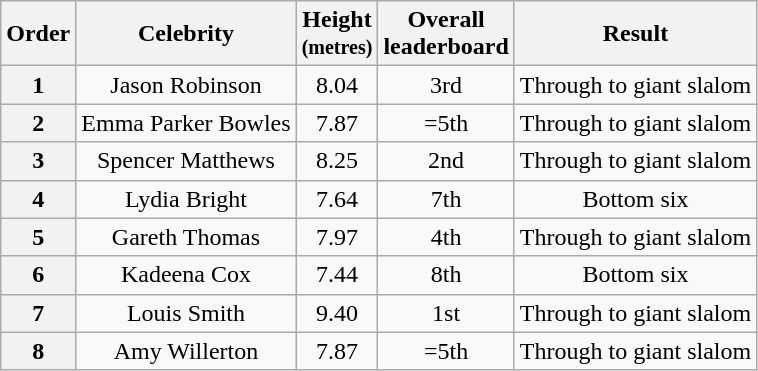<table class="wikitable plainrowheaders" style="text-align:center;">
<tr>
<th>Order</th>
<th>Celebrity</th>
<th>Height<br><small>(metres)</small></th>
<th>Overall<br>leaderboard</th>
<th>Result</th>
</tr>
<tr>
<th>1</th>
<td>Jason Robinson</td>
<td>8.04</td>
<td>3rd</td>
<td>Through to giant slalom</td>
</tr>
<tr>
<th>2</th>
<td>Emma Parker Bowles</td>
<td>7.87</td>
<td>=5th</td>
<td>Through to giant slalom</td>
</tr>
<tr>
<th>3</th>
<td>Spencer Matthews</td>
<td>8.25</td>
<td>2nd</td>
<td>Through to giant slalom</td>
</tr>
<tr>
<th>4</th>
<td>Lydia Bright</td>
<td>7.64</td>
<td>7th</td>
<td>Bottom six</td>
</tr>
<tr>
<th>5</th>
<td>Gareth Thomas</td>
<td>7.97</td>
<td>4th</td>
<td>Through to giant slalom</td>
</tr>
<tr>
<th>6</th>
<td>Kadeena Cox</td>
<td>7.44</td>
<td>8th</td>
<td>Bottom six</td>
</tr>
<tr>
<th>7</th>
<td>Louis Smith</td>
<td>9.40</td>
<td>1st</td>
<td>Through to giant slalom</td>
</tr>
<tr>
<th>8</th>
<td>Amy Willerton</td>
<td>7.87</td>
<td>=5th</td>
<td>Through to giant slalom</td>
</tr>
</table>
